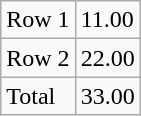<table class="wikitable">
<tr>
<td>Row 1</td>
<td>11.00</td>
</tr>
<tr>
<td>Row 2</td>
<td>22.00</td>
</tr>
<tr>
<td>Total</td>
<td>33.00</td>
</tr>
</table>
